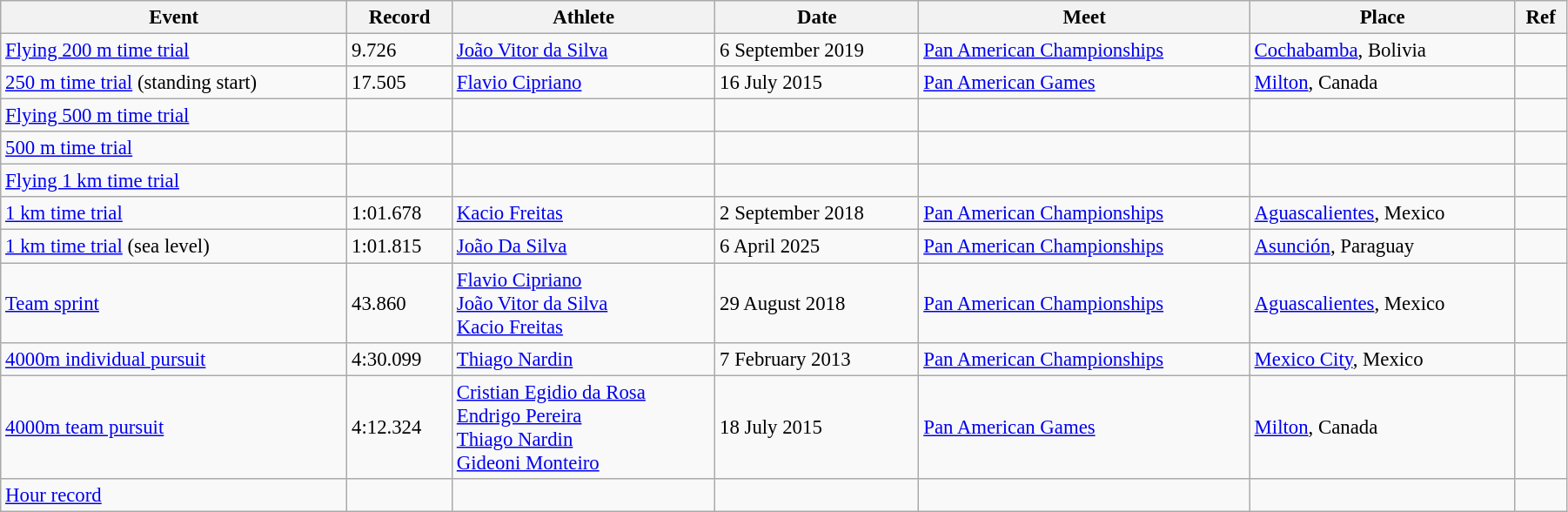<table class="wikitable" style="font-size:95%; width: 95%;">
<tr>
<th>Event</th>
<th>Record</th>
<th>Athlete</th>
<th>Date</th>
<th>Meet</th>
<th>Place</th>
<th>Ref</th>
</tr>
<tr>
<td><a href='#'>Flying 200 m time trial</a></td>
<td>9.726</td>
<td><a href='#'>João Vitor da Silva</a></td>
<td>6 September 2019</td>
<td><a href='#'>Pan American Championships</a></td>
<td><a href='#'>Cochabamba</a>, Bolivia</td>
<td></td>
</tr>
<tr>
<td><a href='#'>250 m time trial</a> (standing start)</td>
<td>17.505</td>
<td><a href='#'>Flavio Cipriano</a></td>
<td>16 July 2015</td>
<td><a href='#'>Pan American Games</a></td>
<td><a href='#'>Milton</a>, Canada</td>
<td></td>
</tr>
<tr>
<td><a href='#'>Flying 500 m time trial</a></td>
<td></td>
<td></td>
<td></td>
<td></td>
<td></td>
<td></td>
</tr>
<tr>
<td><a href='#'>500 m time trial</a></td>
<td></td>
<td></td>
<td></td>
<td></td>
<td></td>
<td></td>
</tr>
<tr>
<td><a href='#'>Flying 1 km time trial</a></td>
<td></td>
<td></td>
<td></td>
<td></td>
<td></td>
<td></td>
</tr>
<tr>
<td><a href='#'>1 km time trial</a></td>
<td>1:01.678</td>
<td><a href='#'>Kacio Freitas</a></td>
<td>2 September 2018</td>
<td><a href='#'>Pan American Championships</a></td>
<td><a href='#'>Aguascalientes</a>, Mexico</td>
<td></td>
</tr>
<tr>
<td><a href='#'>1 km time trial</a> (sea level)</td>
<td>1:01.815</td>
<td><a href='#'>João Da Silva</a></td>
<td>6 April 2025</td>
<td><a href='#'>Pan American Championships</a></td>
<td><a href='#'>Asunción</a>, Paraguay</td>
<td></td>
</tr>
<tr>
<td><a href='#'>Team sprint</a></td>
<td>43.860</td>
<td><a href='#'>Flavio Cipriano</a><br><a href='#'>João Vitor da Silva</a><br><a href='#'>Kacio Freitas</a></td>
<td>29 August 2018</td>
<td><a href='#'>Pan American Championships</a></td>
<td><a href='#'>Aguascalientes</a>, Mexico</td>
<td></td>
</tr>
<tr>
<td><a href='#'>4000m individual pursuit</a></td>
<td>4:30.099</td>
<td><a href='#'>Thiago Nardin</a></td>
<td>7 February 2013</td>
<td><a href='#'>Pan American Championships</a></td>
<td><a href='#'>Mexico City</a>, Mexico</td>
<td></td>
</tr>
<tr>
<td><a href='#'>4000m team pursuit</a></td>
<td>4:12.324</td>
<td><a href='#'>Cristian Egidio da Rosa</a><br><a href='#'>Endrigo Pereira</a><br><a href='#'>Thiago Nardin</a><br><a href='#'>Gideoni Monteiro</a></td>
<td>18 July 2015</td>
<td><a href='#'>Pan American Games</a></td>
<td><a href='#'>Milton</a>, Canada</td>
<td></td>
</tr>
<tr>
<td><a href='#'>Hour record</a></td>
<td></td>
<td></td>
<td></td>
<td></td>
<td></td>
<td></td>
</tr>
</table>
